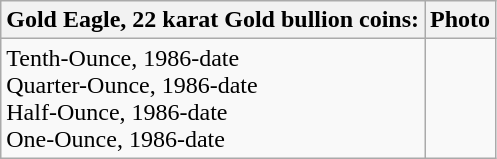<table border="1" class=wikitable>
<tr>
<th>Gold Eagle, 22 karat Gold bullion coins:</th>
<th>Photo</th>
</tr>
<tr>
<td>Tenth-Ounce, 1986-date<br>Quarter-Ounce, 1986-date
<br>
Half-Ounce, 1986-date
<br>
One-Ounce, 1986-date</td>
<td></td>
</tr>
</table>
